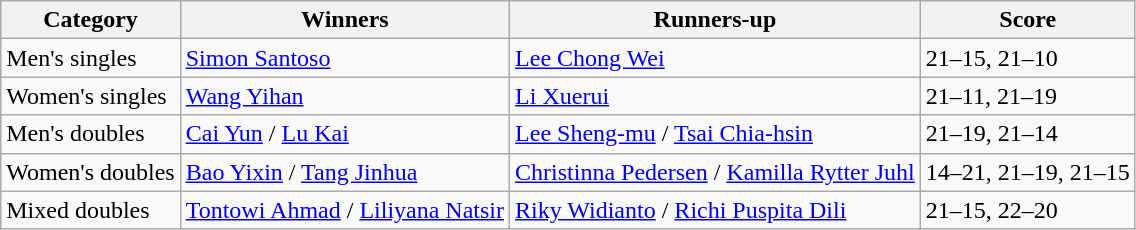<table class=wikitable style="white-space:nowrap;">
<tr>
<th>Category</th>
<th>Winners</th>
<th>Runners-up</th>
<th>Score</th>
</tr>
<tr>
<td>Men's singles</td>
<td> <a href='#'>Simon Santoso</a></td>
<td> <a href='#'>Lee Chong Wei</a></td>
<td>21–15, 21–10</td>
</tr>
<tr>
<td>Women's singles</td>
<td> <a href='#'>Wang Yihan</a></td>
<td> <a href='#'>Li Xuerui</a></td>
<td>21–11, 21–19</td>
</tr>
<tr>
<td>Men's doubles</td>
<td> <a href='#'>Cai Yun</a> / <a href='#'>Lu Kai</a></td>
<td> <a href='#'>Lee Sheng-mu</a> / <a href='#'>Tsai Chia-hsin</a></td>
<td>21–19, 21–14</td>
</tr>
<tr>
<td>Women's doubles</td>
<td> <a href='#'>Bao Yixin</a> / <a href='#'>Tang Jinhua</a></td>
<td> <a href='#'>Christinna Pedersen</a> / <a href='#'>Kamilla Rytter Juhl</a></td>
<td>14–21, 21–19, 21–15</td>
</tr>
<tr>
<td>Mixed doubles</td>
<td> <a href='#'>Tontowi Ahmad</a> / <a href='#'>Liliyana Natsir</a></td>
<td> <a href='#'>Riky Widianto</a> / <a href='#'>Richi Puspita Dili</a></td>
<td>21–15, 22–20</td>
</tr>
</table>
